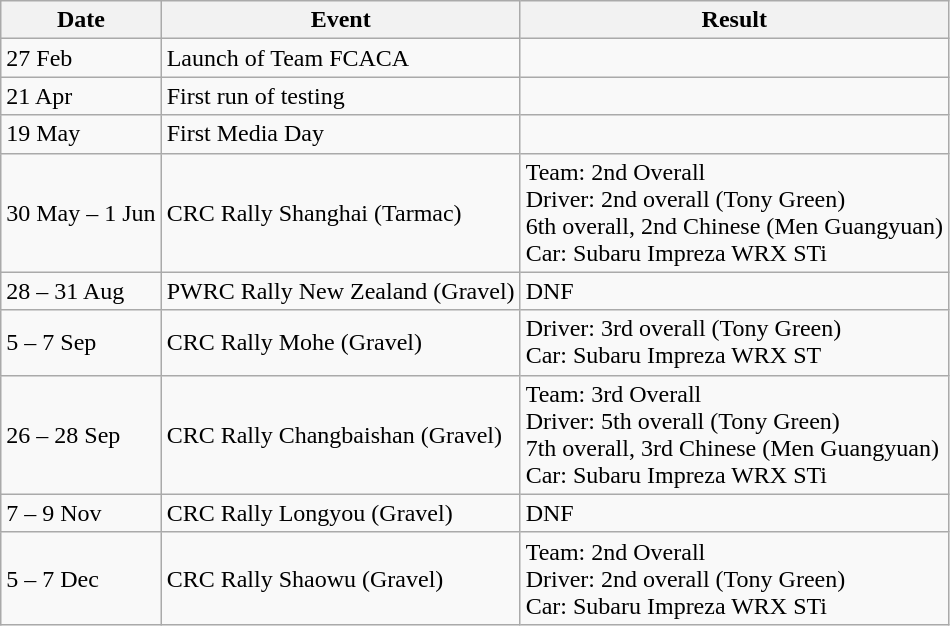<table class="wikitable">
<tr>
<th>Date</th>
<th>Event</th>
<th>Result</th>
</tr>
<tr>
<td>27 Feb</td>
<td>Launch of Team FCACA</td>
<td></td>
</tr>
<tr>
<td>21 Apr</td>
<td>First run of testing</td>
<td></td>
</tr>
<tr>
<td>19 May</td>
<td>First Media Day</td>
<td></td>
</tr>
<tr>
<td>30 May – 1 Jun</td>
<td>CRC Rally Shanghai (Tarmac)</td>
<td>Team: 2nd Overall<br>Driver: 2nd overall (Tony Green)<br>6th overall, 2nd Chinese (Men Guangyuan)<br>Car: Subaru Impreza WRX STi</td>
</tr>
<tr>
<td>28 – 31 Aug</td>
<td>PWRC Rally New Zealand (Gravel)</td>
<td>DNF</td>
</tr>
<tr>
<td>5 – 7 Sep</td>
<td>CRC Rally Mohe (Gravel)</td>
<td>Driver: 3rd overall (Tony Green)<br>Car: Subaru Impreza WRX ST</td>
</tr>
<tr>
<td>26 – 28 Sep</td>
<td>CRC Rally Changbaishan (Gravel)</td>
<td>Team: 3rd Overall<br>Driver: 5th overall (Tony Green)<br>7th overall, 3rd Chinese (Men Guangyuan)<br>Car: Subaru Impreza WRX STi</td>
</tr>
<tr>
<td>7 – 9 Nov</td>
<td>CRC Rally Longyou (Gravel)</td>
<td>DNF</td>
</tr>
<tr>
<td>5 – 7 Dec</td>
<td>CRC Rally Shaowu (Gravel)</td>
<td>Team: 2nd Overall<br>Driver: 2nd overall (Tony Green)<br>Car: Subaru Impreza WRX STi</td>
</tr>
</table>
